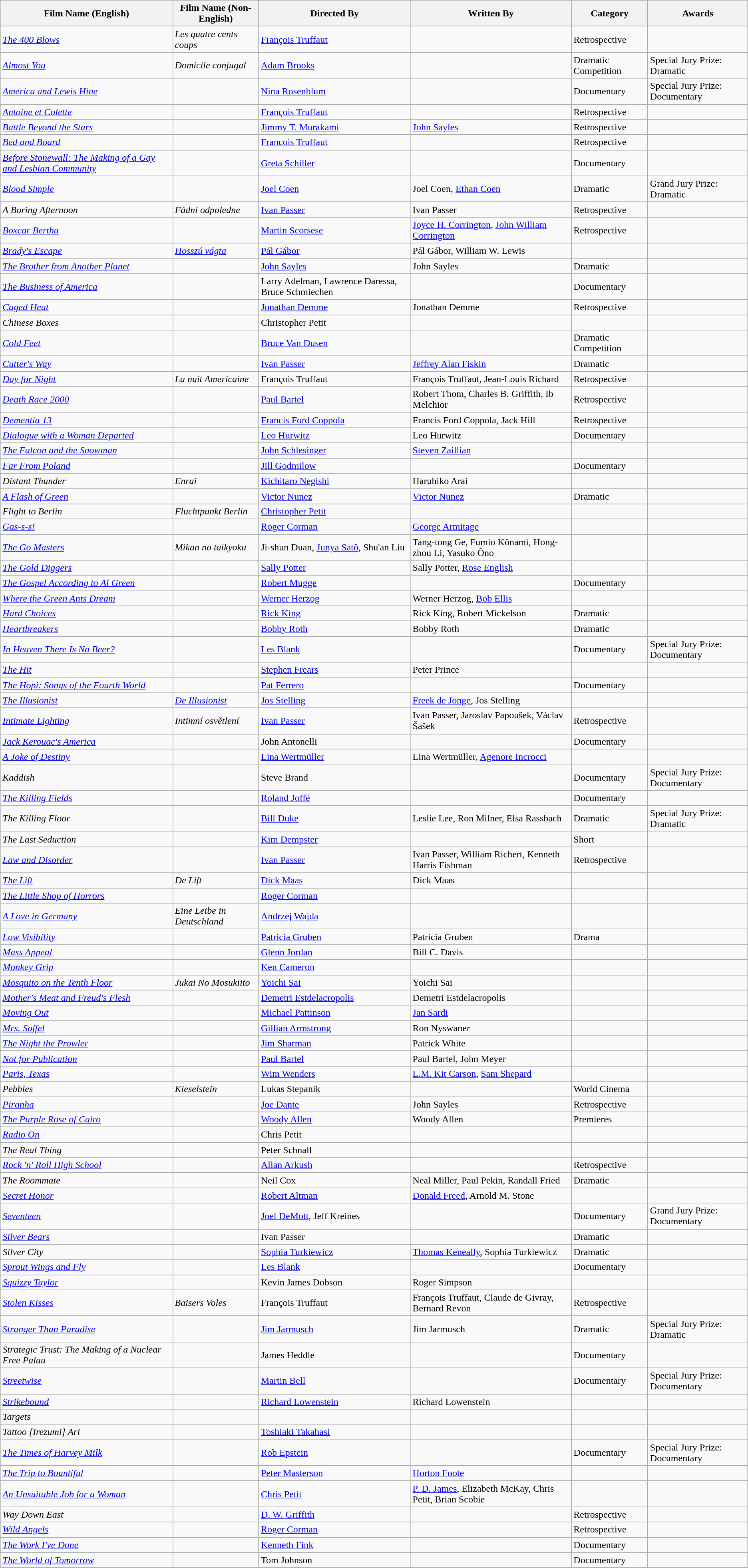<table class="wikitable">
<tr>
<th>Film Name (English)</th>
<th>Film Name (Non-English)</th>
<th>Directed By</th>
<th>Written By</th>
<th>Category</th>
<th>Awards</th>
</tr>
<tr>
<td><em><a href='#'>The 400 Blows</a></em></td>
<td><em>Les quatre cents coups</em></td>
<td><a href='#'>François Truffaut</a></td>
<td></td>
<td>Retrospective</td>
<td></td>
</tr>
<tr>
<td><em><a href='#'>Almost You</a></em></td>
<td><em>Domicile conjugal</em></td>
<td><a href='#'>Adam Brooks</a></td>
<td></td>
<td>Dramatic Competition</td>
<td>Special Jury Prize: Dramatic</td>
</tr>
<tr>
<td><em><a href='#'>America and Lewis Hine</a></em></td>
<td></td>
<td><a href='#'>Nina Rosenblum</a></td>
<td></td>
<td>Documentary</td>
<td>Special Jury Prize: Documentary</td>
</tr>
<tr>
<td><a href='#'><em>Antoine et Colette</em></a></td>
<td></td>
<td><a href='#'>François Truffaut</a></td>
<td></td>
<td>Retrospective</td>
<td></td>
</tr>
<tr>
<td><em><a href='#'>Battle Beyond the Stars</a></em></td>
<td></td>
<td><a href='#'>Jimmy T. Murakami</a></td>
<td><a href='#'>John Sayles</a></td>
<td>Retrospective</td>
<td></td>
</tr>
<tr>
<td><em><a href='#'>Bed and Board</a></em></td>
<td></td>
<td><a href='#'>Francois Truffaut</a></td>
<td></td>
<td>Retrospective</td>
<td></td>
</tr>
<tr>
<td><em><a href='#'>Before Stonewall: The Making of a Gay and Lesbian Community</a></em></td>
<td></td>
<td><a href='#'>Greta Schiller</a></td>
<td></td>
<td>Documentary</td>
<td></td>
</tr>
<tr>
<td><em><a href='#'>Blood Simple</a></em></td>
<td></td>
<td><a href='#'>Joel Coen</a></td>
<td>Joel Coen, <a href='#'>Ethan Coen</a></td>
<td>Dramatic</td>
<td>Grand Jury Prize: Dramatic</td>
</tr>
<tr>
<td><em>A Boring Afternoon</em></td>
<td><em>Fádní odpoledne</em></td>
<td><a href='#'>Ivan Passer</a></td>
<td>Ivan Passer</td>
<td>Retrospective</td>
<td></td>
</tr>
<tr>
<td><em><a href='#'>Boxcar Bertha</a></em></td>
<td></td>
<td><a href='#'>Martin Scorsese</a></td>
<td><a href='#'>Joyce H. Corrington</a>, <a href='#'>John William Corrington</a></td>
<td>Retrospective</td>
<td></td>
</tr>
<tr>
<td><em><a href='#'>Brady's Escape</a></em></td>
<td><a href='#'><em>Hosszú vágta</em></a></td>
<td><a href='#'>Pál Gábor</a></td>
<td>Pál Gábor, William W. Lewis</td>
<td></td>
<td></td>
</tr>
<tr>
<td><em><a href='#'>The Brother from Another Planet</a></em></td>
<td></td>
<td><a href='#'>John Sayles</a></td>
<td>John Sayles</td>
<td>Dramatic</td>
<td></td>
</tr>
<tr>
<td><em><a href='#'>The Business of America</a></em></td>
<td></td>
<td>Larry Adelman, Lawrence Daressa, Bruce Schmiechen</td>
<td></td>
<td>Documentary</td>
<td></td>
</tr>
<tr>
<td><em><a href='#'>Caged Heat</a></em></td>
<td></td>
<td><a href='#'>Jonathan Demme</a></td>
<td>Jonathan Demme</td>
<td>Retrospective</td>
<td></td>
</tr>
<tr>
<td><em>Chinese Boxes</em></td>
<td></td>
<td>Christopher Petit</td>
<td></td>
<td></td>
<td></td>
</tr>
<tr>
<td><em><a href='#'>Cold Feet</a></em></td>
<td></td>
<td><a href='#'>Bruce Van Dusen</a></td>
<td></td>
<td>Dramatic Competition</td>
<td></td>
</tr>
<tr>
<td><em><a href='#'>Cutter's Way</a></em></td>
<td></td>
<td><a href='#'>Ivan Passer</a></td>
<td><a href='#'>Jeffrey Alan Fiskin</a></td>
<td>Dramatic</td>
<td></td>
</tr>
<tr>
<td><a href='#'><em>Day for Night</em></a></td>
<td><em>La nuit Americaine</em></td>
<td>François Truffaut</td>
<td>François Truffaut, Jean-Louis Richard</td>
<td>Retrospective</td>
<td></td>
</tr>
<tr>
<td><em><a href='#'>Death Race 2000</a></em></td>
<td></td>
<td><a href='#'>Paul Bartel</a></td>
<td>Robert Thom, Charles B. Griffith, Ib Melchior</td>
<td>Retrospective</td>
<td></td>
</tr>
<tr>
<td><em><a href='#'>Dementia 13</a></em></td>
<td></td>
<td><a href='#'>Francis Ford Coppola</a></td>
<td>Francis Ford Coppola, Jack Hill</td>
<td>Retrospective</td>
<td></td>
</tr>
<tr>
<td><em><a href='#'>Dialogue with a Woman Departed</a></em></td>
<td></td>
<td><a href='#'>Leo Hurwitz</a></td>
<td>Leo Hurwitz</td>
<td>Documentary</td>
<td></td>
</tr>
<tr>
<td><em><a href='#'>The Falcon and the Snowman</a></em></td>
<td></td>
<td><a href='#'>John Schlesinger</a></td>
<td><a href='#'>Steven Zaillian</a></td>
<td></td>
<td></td>
</tr>
<tr>
<td><em><a href='#'>Far From Poland</a></em></td>
<td></td>
<td><a href='#'>Jill Godmilow</a></td>
<td></td>
<td>Documentary</td>
<td></td>
</tr>
<tr>
<td><em>Distant Thunder</em></td>
<td><em>Enrai</em></td>
<td><a href='#'>Kichitaro Negishi</a></td>
<td>Haruhiko Arai</td>
<td></td>
<td></td>
</tr>
<tr>
<td><em><a href='#'>A Flash of Green</a></em></td>
<td></td>
<td><a href='#'>Victor Nunez</a></td>
<td><a href='#'>Victor Nunez</a></td>
<td>Dramatic</td>
<td></td>
</tr>
<tr>
<td><em>Flight to Berlin</em></td>
<td><em>Fluchtpunkt Berlin</em></td>
<td><a href='#'>Christopher Petit</a></td>
<td></td>
<td></td>
<td></td>
</tr>
<tr>
<td><em><a href='#'>Gas-s-s!</a></em></td>
<td></td>
<td><a href='#'>Roger Corman</a></td>
<td><a href='#'>George Armitage</a></td>
<td></td>
<td></td>
</tr>
<tr>
<td><em><a href='#'>The Go Masters</a></em></td>
<td><em>Mikan no taikyoku</em></td>
<td>Ji-shun Duan, <a href='#'>Junya Satô</a>, Shu'an Liu</td>
<td>Tang-tong Ge, Fumio Kônami, Hong-zhou Li, Yasuko Ôno</td>
<td></td>
<td></td>
</tr>
<tr>
<td><a href='#'><em>The Gold Diggers</em></a></td>
<td></td>
<td><a href='#'>Sally Potter</a></td>
<td>Sally Potter, <a href='#'>Rose English</a></td>
<td></td>
<td></td>
</tr>
<tr>
<td><em><a href='#'>The Gospel According to Al Green</a></em></td>
<td></td>
<td><a href='#'>Robert Mugge</a></td>
<td></td>
<td>Documentary</td>
<td></td>
</tr>
<tr>
<td><em><a href='#'>Where the Green Ants Dream</a></em></td>
<td></td>
<td><a href='#'>Werner Herzog</a></td>
<td>Werner Herzog, <a href='#'>Bob Ellis</a></td>
<td></td>
<td></td>
</tr>
<tr>
<td><em><a href='#'>Hard Choices</a></em></td>
<td></td>
<td><a href='#'>Rick King</a></td>
<td>Rick King, Robert Mickelson</td>
<td>Dramatic</td>
<td></td>
</tr>
<tr>
<td><em><a href='#'>Heartbreakers</a></em></td>
<td></td>
<td><a href='#'>Bobby Roth</a></td>
<td>Bobby Roth</td>
<td>Dramatic</td>
<td></td>
</tr>
<tr>
<td><em><a href='#'>In Heaven There Is No Beer?</a></em></td>
<td></td>
<td><a href='#'>Les Blank</a></td>
<td></td>
<td>Documentary</td>
<td>Special Jury Prize: Documentary</td>
</tr>
<tr>
<td><a href='#'><em>The Hit</em></a></td>
<td></td>
<td><a href='#'>Stephen Frears</a></td>
<td>Peter Prince</td>
<td></td>
<td></td>
</tr>
<tr>
<td><em><a href='#'>The Hopi: Songs of the Fourth World</a></em></td>
<td></td>
<td><a href='#'>Pat Ferrero</a></td>
<td></td>
<td>Documentary</td>
<td></td>
</tr>
<tr>
<td><a href='#'><em>The Illusionist</em></a></td>
<td><a href='#'><em>De Illusionist</em></a></td>
<td><a href='#'>Jos Stelling</a></td>
<td><a href='#'>Freek de Jonge</a>, Jos Stelling</td>
<td></td>
<td></td>
</tr>
<tr>
<td><em><a href='#'>Intimate Lighting</a></em></td>
<td><em>Intimní osvětlení</em></td>
<td><a href='#'>Ivan Passer</a></td>
<td>Ivan Passer, Jaroslav Papoušek, Václav Šašek</td>
<td>Retrospective</td>
<td></td>
</tr>
<tr>
<td><em><a href='#'>Jack Kerouac's America</a></em></td>
<td></td>
<td>John Antonelli</td>
<td></td>
<td>Documentary</td>
<td></td>
</tr>
<tr>
<td><em><a href='#'>A Joke of Destiny</a></em></td>
<td></td>
<td><a href='#'>Lina Wertmüller</a></td>
<td>Lina Wertmüller, <a href='#'>Agenore Incrocci</a></td>
<td></td>
<td></td>
</tr>
<tr>
<td><em>Kaddish</em></td>
<td></td>
<td>Steve Brand</td>
<td></td>
<td>Documentary</td>
<td>Special Jury Prize: Documentary</td>
</tr>
<tr>
<td><a href='#'><em>The Killing Fields</em></a></td>
<td></td>
<td><a href='#'>Roland Joffé</a></td>
<td></td>
<td>Documentary</td>
<td></td>
</tr>
<tr>
<td><em>The Killing Floor</em></td>
<td></td>
<td><a href='#'>Bill Duke</a></td>
<td>Leslie Lee, Ron Milner, Elsa Rassbach</td>
<td>Dramatic</td>
<td>Special Jury Prize: Dramatic</td>
</tr>
<tr>
<td><em>The Last Seduction</em></td>
<td></td>
<td><a href='#'>Kim Dempster</a></td>
<td></td>
<td>Short</td>
<td></td>
</tr>
<tr>
<td><em><a href='#'>Law and Disorder</a></em></td>
<td></td>
<td><a href='#'>Ivan Passer</a></td>
<td>Ivan Passer, William Richert, Kenneth Harris Fishman</td>
<td>Retrospective</td>
<td></td>
</tr>
<tr>
<td><em><a href='#'>The Lift</a></em></td>
<td><em>De Lift</em></td>
<td><a href='#'>Dick Maas</a></td>
<td>Dick Maas</td>
<td></td>
<td></td>
</tr>
<tr>
<td><em><a href='#'>The Little Shop of Horrors</a></em></td>
<td></td>
<td><a href='#'>Roger Corman</a></td>
<td></td>
<td></td>
<td></td>
</tr>
<tr>
<td><em><a href='#'>A Love in Germany</a></em></td>
<td><em>Eine Leibe in Deutschland</em></td>
<td><a href='#'>Andrzej Wajda</a></td>
<td></td>
<td></td>
<td></td>
</tr>
<tr>
<td><em><a href='#'>Low Visibility</a></em></td>
<td></td>
<td><a href='#'>Patricia Gruben</a></td>
<td>Patricia Gruben</td>
<td>Drama</td>
<td></td>
</tr>
<tr>
<td><em><a href='#'>Mass Appeal</a></em></td>
<td></td>
<td><a href='#'>Glenn Jordan</a></td>
<td>Bill C. Davis</td>
<td></td>
<td></td>
</tr>
<tr>
<td><em><a href='#'>Monkey Grip</a></em></td>
<td></td>
<td><a href='#'>Ken Cameron</a></td>
<td></td>
<td></td>
<td></td>
</tr>
<tr>
<td><em><a href='#'>Mosquito on the Tenth Floor</a></em></td>
<td><em>Jukai No Mosukiito</em></td>
<td><a href='#'>Yoichi Sai</a></td>
<td>Yoichi Sai</td>
<td></td>
<td></td>
</tr>
<tr>
<td><em><a href='#'>Mother's Meat and Freud's Flesh</a></em></td>
<td></td>
<td><a href='#'>Demetri Estdelacropolis</a></td>
<td>Demetri Estdelacropolis</td>
<td></td>
<td></td>
</tr>
<tr>
<td><em><a href='#'>Moving Out</a></em></td>
<td></td>
<td><a href='#'>Michael Pattinson</a></td>
<td><a href='#'>Jan Sardi</a></td>
<td></td>
<td></td>
</tr>
<tr>
<td><em><a href='#'>Mrs. Soffel</a></em></td>
<td></td>
<td><a href='#'>Gillian Armstrong</a></td>
<td>Ron Nyswaner</td>
<td></td>
<td></td>
</tr>
<tr>
<td><em><a href='#'>The Night the Prowler</a></em></td>
<td></td>
<td><a href='#'>Jim Sharman</a></td>
<td>Patrick White</td>
<td></td>
<td></td>
</tr>
<tr>
<td><em><a href='#'>Not for Publication</a></em></td>
<td></td>
<td><a href='#'>Paul Bartel</a></td>
<td>Paul Bartel, John Meyer</td>
<td></td>
<td></td>
</tr>
<tr>
<td><em><a href='#'>Paris, Texas</a></em></td>
<td></td>
<td><a href='#'>Wim Wenders</a></td>
<td><a href='#'>L.M. Kit Carson</a>, <a href='#'>Sam Shepard</a></td>
<td></td>
<td></td>
</tr>
<tr>
<td><em>Pebbles</em></td>
<td><em>Kieselstein</em></td>
<td>Lukas Stepanik</td>
<td></td>
<td>World Cinema</td>
<td></td>
</tr>
<tr>
<td><em><a href='#'>Piranha</a></em></td>
<td></td>
<td><a href='#'>Joe Dante</a></td>
<td>John Sayles</td>
<td>Retrospective</td>
<td></td>
</tr>
<tr>
<td><em><a href='#'>The Purple Rose of Cairo</a></em></td>
<td></td>
<td><a href='#'>Woody Allen</a></td>
<td>Woody Allen</td>
<td>Premieres</td>
<td></td>
</tr>
<tr>
<td><em><a href='#'>Radio On</a></em></td>
<td></td>
<td>Chris Petit</td>
<td></td>
<td></td>
<td></td>
</tr>
<tr>
<td><em>The Real Thing</em></td>
<td></td>
<td>Peter Schnall</td>
<td></td>
<td></td>
<td></td>
</tr>
<tr>
<td><em><a href='#'>Rock 'n' Roll High School</a></em></td>
<td></td>
<td><a href='#'>Allan Arkush</a></td>
<td></td>
<td>Retrospective</td>
<td></td>
</tr>
<tr>
<td><em>The Roommate</em></td>
<td></td>
<td>Neil Cox</td>
<td>Neal Miller, Paul Pekin, Randall Fried</td>
<td>Dramatic</td>
<td></td>
</tr>
<tr>
<td><em><a href='#'>Secret Honor</a></em></td>
<td></td>
<td><a href='#'>Robert Altman</a></td>
<td><a href='#'>Donald Freed</a>, Arnold M. Stone</td>
<td></td>
<td></td>
</tr>
<tr>
<td><em><a href='#'>Seventeen</a></em></td>
<td></td>
<td><a href='#'>Joel DeMott</a>, Jeff Kreines</td>
<td></td>
<td>Documentary</td>
<td>Grand Jury Prize: Documentary</td>
</tr>
<tr>
<td><em><a href='#'>Silver Bears</a></em></td>
<td></td>
<td>Ivan Passer</td>
<td></td>
<td>Dramatic</td>
<td></td>
</tr>
<tr>
<td><em>Silver City</em></td>
<td></td>
<td><a href='#'>Sophia Turkiewicz</a></td>
<td><a href='#'>Thomas Keneally</a>, Sophia Turkiewicz</td>
<td>Dramatic</td>
<td></td>
</tr>
<tr>
<td><em><a href='#'>Sprout Wings and Fly</a></em></td>
<td></td>
<td><a href='#'>Les Blank</a></td>
<td></td>
<td>Documentary</td>
<td></td>
</tr>
<tr>
<td><em><a href='#'>Squizzy Taylor</a></em></td>
<td></td>
<td>Kevin James Dobson</td>
<td>Roger Simpson</td>
<td></td>
<td></td>
</tr>
<tr>
<td><em><a href='#'>Stolen Kisses</a></em></td>
<td><em>Baisers Voles</em></td>
<td>François Truffaut</td>
<td>François Truffaut, Claude de Givray, Bernard Revon</td>
<td>Retrospective</td>
<td></td>
</tr>
<tr>
<td><em><a href='#'>Stranger Than Paradise</a></em></td>
<td></td>
<td><a href='#'>Jim Jarmusch</a></td>
<td>Jim Jarmusch</td>
<td>Dramatic</td>
<td>Special Jury Prize: Dramatic</td>
</tr>
<tr>
<td><em>Strategic Trust: The Making of a Nuclear Free Palau</em></td>
<td></td>
<td>James Heddle</td>
<td></td>
<td>Documentary</td>
<td></td>
</tr>
<tr>
<td><em><a href='#'>Streetwise</a></em></td>
<td></td>
<td><a href='#'>Martin Bell</a></td>
<td></td>
<td>Documentary</td>
<td>Special Jury Prize: Documentary</td>
</tr>
<tr>
<td><em><a href='#'>Strikebound</a></em></td>
<td></td>
<td><a href='#'>Richard Lowenstein</a></td>
<td>Richard Lowenstein</td>
<td></td>
<td></td>
</tr>
<tr>
<td><em>Targets</em></td>
<td></td>
<td></td>
<td></td>
<td></td>
<td></td>
</tr>
<tr>
<td><em>Tattoo [Irezumi] Ari</em></td>
<td></td>
<td><a href='#'>Toshiaki Takahasi</a></td>
<td></td>
<td></td>
<td></td>
</tr>
<tr>
<td><em><a href='#'>The Times of Harvey Milk</a></em></td>
<td></td>
<td><a href='#'>Rob Epstein</a></td>
<td></td>
<td>Documentary</td>
<td>Special Jury Prize: Documentary</td>
</tr>
<tr>
<td><em><a href='#'>The Trip to Bountiful</a></em></td>
<td></td>
<td><a href='#'>Peter Masterson</a></td>
<td><a href='#'>Horton Foote</a></td>
<td></td>
<td></td>
</tr>
<tr>
<td><a href='#'><em>An Unsuitable Job for a Woman</em></a></td>
<td></td>
<td><a href='#'>Chris Petit</a></td>
<td><a href='#'>P. D. James</a>, Elizabeth McKay, Chris Petit, Brian Scobie</td>
<td></td>
<td></td>
</tr>
<tr>
<td><em>Way Down East</em></td>
<td></td>
<td><a href='#'>D. W. Griffith</a></td>
<td></td>
<td>Retrospective</td>
<td></td>
</tr>
<tr>
<td><em><a href='#'>Wild Angels</a></em></td>
<td></td>
<td><a href='#'>Roger Corman</a></td>
<td></td>
<td>Retrospective</td>
<td></td>
</tr>
<tr>
<td><em><a href='#'>The Work I've Done</a></em></td>
<td></td>
<td><a href='#'>Kenneth Fink</a></td>
<td></td>
<td>Documentary</td>
<td></td>
</tr>
<tr>
<td><em><a href='#'>The World of Tomorrow</a></em></td>
<td></td>
<td>Tom Johnson</td>
<td></td>
<td>Documentary</td>
<td></td>
</tr>
</table>
